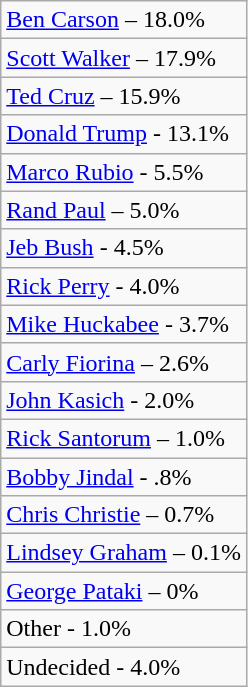<table class="wikitable sortable">
<tr>
<td><a href='#'>Ben Carson</a> – 18.0%</td>
</tr>
<tr>
<td><a href='#'>Scott Walker</a> – 17.9%</td>
</tr>
<tr>
<td><a href='#'>Ted Cruz</a> – 15.9%</td>
</tr>
<tr>
<td><a href='#'>Donald Trump</a> - 13.1%</td>
</tr>
<tr>
<td><a href='#'>Marco Rubio</a> - 5.5%</td>
</tr>
<tr>
<td><a href='#'>Rand Paul</a> – 5.0%</td>
</tr>
<tr>
<td><a href='#'>Jeb Bush</a> - 4.5%</td>
</tr>
<tr>
<td><a href='#'>Rick Perry</a> - 4.0%</td>
</tr>
<tr>
<td><a href='#'>Mike Huckabee</a> - 3.7%</td>
</tr>
<tr>
<td><a href='#'>Carly Fiorina</a> – 2.6%</td>
</tr>
<tr>
<td><a href='#'>John Kasich</a> - 2.0%</td>
</tr>
<tr>
<td><a href='#'>Rick Santorum</a> – 1.0%</td>
</tr>
<tr>
<td><a href='#'>Bobby Jindal</a> - .8%</td>
</tr>
<tr>
<td><a href='#'>Chris Christie</a> – 0.7%</td>
</tr>
<tr>
<td><a href='#'>Lindsey Graham</a> – 0.1%</td>
</tr>
<tr>
<td><a href='#'>George Pataki</a> – 0%</td>
</tr>
<tr>
<td>Other - 1.0%</td>
</tr>
<tr>
<td>Undecided - 4.0%</td>
</tr>
</table>
